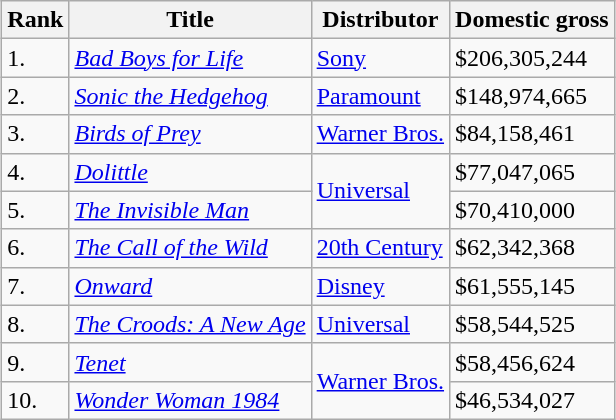<table class="wikitable sortable" style="margin:auto; margin:auto;">
<tr>
<th>Rank</th>
<th>Title</th>
<th>Distributor</th>
<th>Domestic gross</th>
</tr>
<tr>
<td>1.</td>
<td><em><a href='#'>Bad Boys for Life</a></em></td>
<td><a href='#'>Sony</a></td>
<td>$206,305,244</td>
</tr>
<tr>
<td>2.</td>
<td><em><a href='#'>Sonic the Hedgehog</a></em></td>
<td><a href='#'>Paramount</a></td>
<td>$148,974,665</td>
</tr>
<tr>
<td>3.</td>
<td><em><a href='#'>Birds of Prey</a></em></td>
<td><a href='#'>Warner Bros.</a></td>
<td>$84,158,461</td>
</tr>
<tr>
<td>4.</td>
<td><em><a href='#'>Dolittle</a></em></td>
<td rowspan="2"><a href='#'>Universal</a></td>
<td>$77,047,065</td>
</tr>
<tr>
<td>5.</td>
<td><em><a href='#'>The Invisible Man</a></em></td>
<td>$70,410,000</td>
</tr>
<tr>
<td>6.</td>
<td><em><a href='#'>The Call of the Wild</a></em></td>
<td><a href='#'>20th Century</a></td>
<td>$62,342,368</td>
</tr>
<tr>
<td>7.</td>
<td><em><a href='#'>Onward</a></em></td>
<td><a href='#'>Disney</a></td>
<td>$61,555,145</td>
</tr>
<tr>
<td>8.</td>
<td><em><a href='#'>The Croods: A New Age</a></em></td>
<td><a href='#'>Universal</a></td>
<td>$58,544,525</td>
</tr>
<tr>
<td>9.</td>
<td><em><a href='#'>Tenet</a></em></td>
<td rowspan="2"><a href='#'>Warner Bros.</a></td>
<td>$58,456,624</td>
</tr>
<tr>
<td>10.</td>
<td><em><a href='#'>Wonder Woman 1984</a></em></td>
<td>$46,534,027</td>
</tr>
</table>
